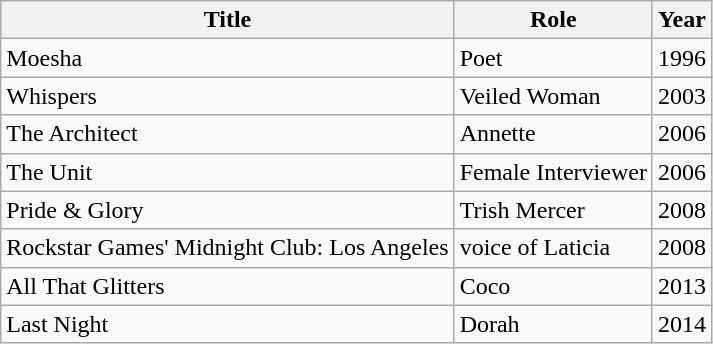<table class="wikitable">
<tr>
<th>Title</th>
<th>Role</th>
<th>Year</th>
</tr>
<tr>
<td>Moesha</td>
<td>Poet</td>
<td>1996</td>
</tr>
<tr>
<td>Whispers</td>
<td>Veiled Woman</td>
<td>2003</td>
</tr>
<tr>
<td>The Architect</td>
<td>Annette</td>
<td>2006</td>
</tr>
<tr>
<td>The Unit</td>
<td>Female Interviewer</td>
<td>2006</td>
</tr>
<tr>
<td>Pride & Glory</td>
<td>Trish Mercer</td>
<td>2008</td>
</tr>
<tr>
<td>Rockstar Games' Midnight Club: Los Angeles</td>
<td>voice of Laticia</td>
<td>2008</td>
</tr>
<tr>
<td>All That Glitters</td>
<td>Coco</td>
<td>2013</td>
</tr>
<tr>
<td>Last Night</td>
<td>Dorah</td>
<td>2014</td>
</tr>
</table>
